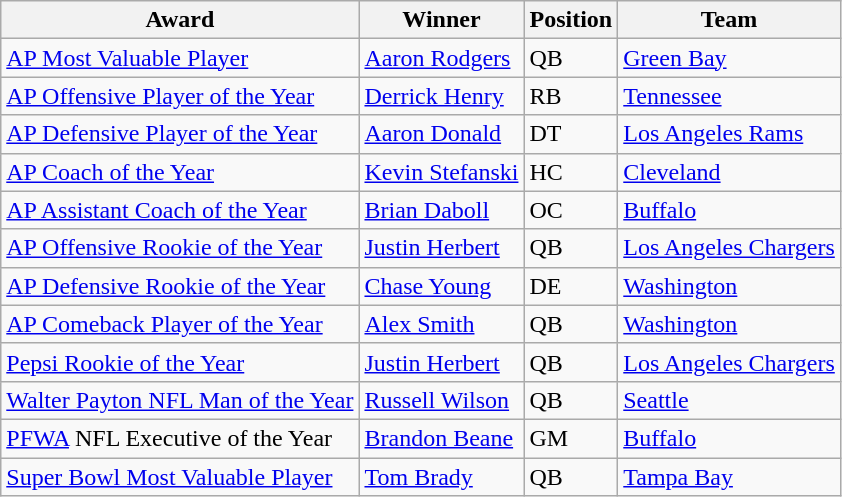<table class="wikitable">
<tr>
<th>Award</th>
<th>Winner</th>
<th>Position</th>
<th>Team</th>
</tr>
<tr>
<td><a href='#'>AP Most Valuable Player</a></td>
<td><a href='#'>Aaron Rodgers</a></td>
<td>QB</td>
<td><a href='#'>Green Bay</a></td>
</tr>
<tr>
<td><a href='#'>AP Offensive Player of the Year</a></td>
<td><a href='#'>Derrick Henry</a></td>
<td>RB</td>
<td><a href='#'>Tennessee</a></td>
</tr>
<tr>
<td><a href='#'>AP Defensive Player of the Year</a></td>
<td><a href='#'>Aaron Donald</a></td>
<td>DT</td>
<td><a href='#'>Los Angeles Rams</a></td>
</tr>
<tr>
<td><a href='#'>AP Coach of the Year</a></td>
<td><a href='#'>Kevin Stefanski</a></td>
<td>HC</td>
<td><a href='#'>Cleveland</a></td>
</tr>
<tr>
<td><a href='#'>AP Assistant Coach of the Year</a></td>
<td><a href='#'>Brian Daboll</a></td>
<td>OC</td>
<td><a href='#'>Buffalo</a></td>
</tr>
<tr>
<td><a href='#'>AP Offensive Rookie of the Year</a></td>
<td><a href='#'>Justin Herbert</a></td>
<td>QB</td>
<td><a href='#'>Los Angeles Chargers</a></td>
</tr>
<tr>
<td><a href='#'>AP Defensive Rookie of the Year</a></td>
<td><a href='#'>Chase Young</a></td>
<td>DE</td>
<td><a href='#'>Washington</a></td>
</tr>
<tr>
<td><a href='#'>AP Comeback Player of the Year</a></td>
<td><a href='#'>Alex Smith</a></td>
<td>QB</td>
<td><a href='#'>Washington</a></td>
</tr>
<tr>
<td><a href='#'>Pepsi Rookie of the Year</a></td>
<td><a href='#'>Justin Herbert</a></td>
<td>QB</td>
<td><a href='#'>Los Angeles Chargers</a></td>
</tr>
<tr>
<td><a href='#'>Walter Payton NFL Man of the Year</a></td>
<td><a href='#'>Russell Wilson</a></td>
<td>QB</td>
<td><a href='#'>Seattle</a></td>
</tr>
<tr>
<td><a href='#'>PFWA</a> NFL Executive of the Year</td>
<td><a href='#'>Brandon Beane</a></td>
<td>GM</td>
<td><a href='#'>Buffalo</a></td>
</tr>
<tr>
<td><a href='#'>Super Bowl Most Valuable Player</a></td>
<td><a href='#'>Tom Brady</a></td>
<td>QB</td>
<td><a href='#'>Tampa Bay</a></td>
</tr>
</table>
